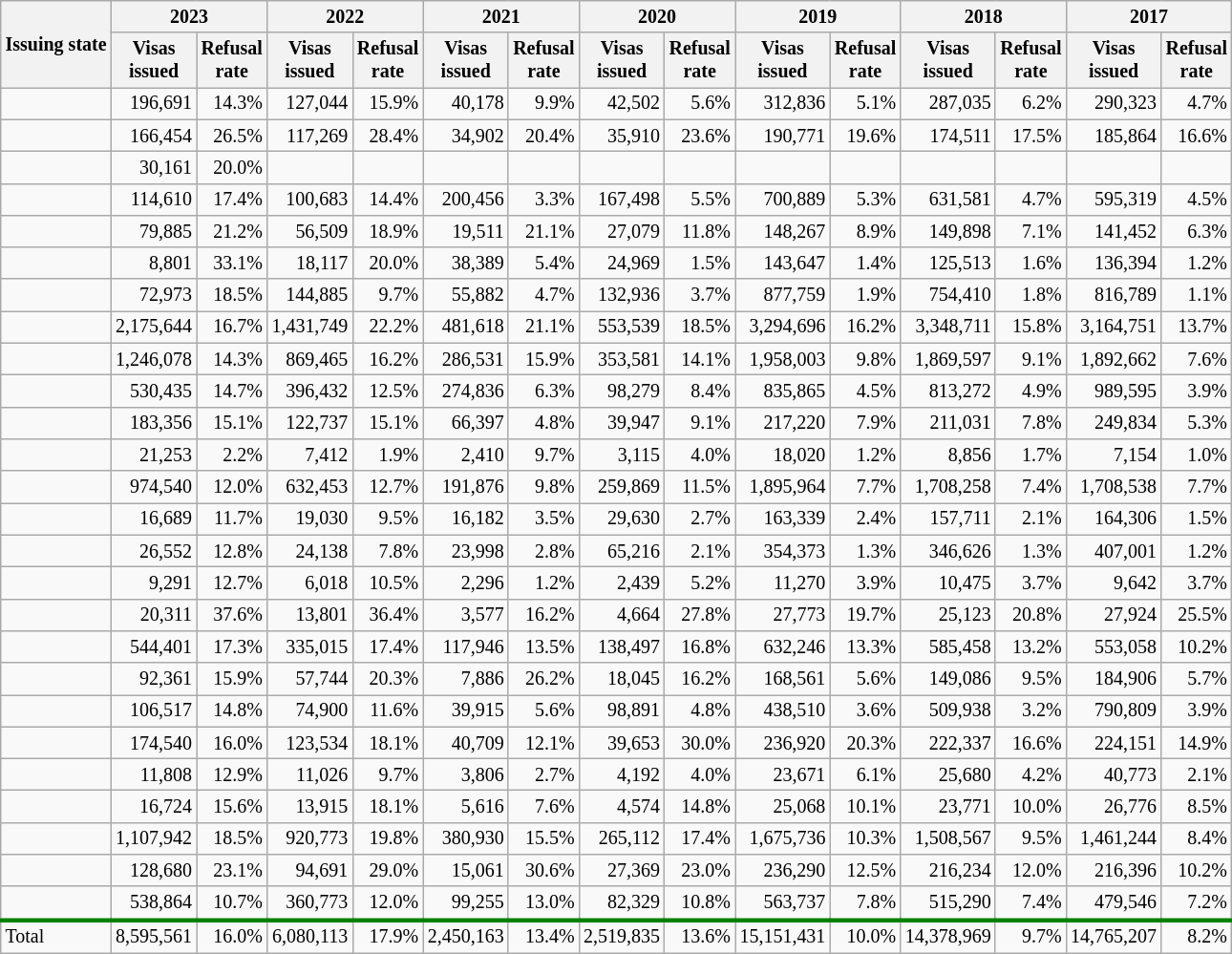<table class="wikitable sortable collapsible collapsed" style="font-size:smaller; text-align:right">
<tr>
<th rowspan=2>Issuing state</th>
<th colspan=2>2023</th>
<th colspan=2>2022</th>
<th colspan=2>2021</th>
<th colspan=2>2020</th>
<th colspan=2>2019</th>
<th colspan=2>2018</th>
<th colspan=2>2017</th>
</tr>
<tr style=line-height:1.2>
<th>Visas<br>issued</th>
<th>Refusal<br>rate</th>
<th>Visas<br>issued</th>
<th>Refusal<br>rate</th>
<th>Visas<br>issued</th>
<th>Refusal<br>rate</th>
<th>Visas<br>issued</th>
<th>Refusal<br>rate</th>
<th>Visas<br>issued</th>
<th>Refusal<br>rate</th>
<th>Visas<br>issued</th>
<th>Refusal<br>rate</th>
<th>Visas<br>issued</th>
<th>Refusal<br>rate</th>
</tr>
<tr>
<td align=left></td>
<td>196,691</td>
<td>14.3%</td>
<td>127,044</td>
<td>15.9%</td>
<td>40,178</td>
<td>9.9%</td>
<td>42,502</td>
<td>5.6%</td>
<td>312,836</td>
<td>5.1%</td>
<td>287,035</td>
<td>6.2%</td>
<td>290,323</td>
<td>4.7%</td>
</tr>
<tr>
<td align=left></td>
<td>166,454</td>
<td>26.5%</td>
<td>117,269</td>
<td>28.4%</td>
<td>34,902</td>
<td>20.4%</td>
<td>35,910</td>
<td>23.6%</td>
<td>190,771</td>
<td>19.6%</td>
<td>174,511</td>
<td>17.5%</td>
<td>185,864</td>
<td>16.6%</td>
</tr>
<tr>
<td align=left></td>
<td>30,161</td>
<td>20.0%</td>
<td></td>
<td></td>
<td></td>
<td></td>
<td></td>
<td></td>
<td></td>
<td></td>
<td></td>
<td></td>
<td></td>
<td></td>
</tr>
<tr>
<td align=left></td>
<td>114,610</td>
<td>17.4%</td>
<td>100,683</td>
<td>14.4%</td>
<td>200,456</td>
<td>3.3%</td>
<td>167,498</td>
<td>5.5%</td>
<td>700,889</td>
<td>5.3%</td>
<td>631,581</td>
<td>4.7%</td>
<td>595,319</td>
<td>4.5%</td>
</tr>
<tr>
<td align=left></td>
<td>79,885</td>
<td>21.2%</td>
<td>56,509</td>
<td>18.9%</td>
<td>19,511</td>
<td>21.1%</td>
<td>27,079</td>
<td>11.8%</td>
<td>148,267</td>
<td>8.9%</td>
<td>149,898</td>
<td>7.1%</td>
<td>141,452</td>
<td>6.3%</td>
</tr>
<tr>
<td align=left></td>
<td>8,801</td>
<td>33.1%</td>
<td>18,117</td>
<td>20.0%</td>
<td>38,389</td>
<td>5.4%</td>
<td>24,969</td>
<td>1.5%</td>
<td>143,647</td>
<td>1.4%</td>
<td>125,513</td>
<td>1.6%</td>
<td>136,394</td>
<td>1.2%</td>
</tr>
<tr>
<td align=left></td>
<td>72,973</td>
<td>18.5%</td>
<td>144,885</td>
<td>9.7%</td>
<td>55,882</td>
<td>4.7%</td>
<td>132,936</td>
<td>3.7%</td>
<td>877,759</td>
<td>1.9%</td>
<td>754,410</td>
<td>1.8%</td>
<td>816,789</td>
<td>1.1%</td>
</tr>
<tr>
<td align=left></td>
<td>2,175,644</td>
<td>16.7%</td>
<td>1,431,749</td>
<td>22.2%</td>
<td>481,618</td>
<td>21.1%</td>
<td>553,539</td>
<td>18.5%</td>
<td>3,294,696</td>
<td>16.2%</td>
<td>3,348,711</td>
<td>15.8%</td>
<td>3,164,751</td>
<td>13.7%</td>
</tr>
<tr>
<td align=left></td>
<td>1,246,078</td>
<td>14.3%</td>
<td>869,465</td>
<td>16.2%</td>
<td>286,531</td>
<td>15.9%</td>
<td>353,581</td>
<td>14.1%</td>
<td>1,958,003</td>
<td>9.8%</td>
<td>1,869,597</td>
<td>9.1%</td>
<td>1,892,662</td>
<td>7.6%</td>
</tr>
<tr>
<td align=left></td>
<td>530,435</td>
<td>14.7%</td>
<td>396,432</td>
<td>12.5%</td>
<td>274,836</td>
<td>6.3%</td>
<td>98,279</td>
<td>8.4%</td>
<td>835,865</td>
<td>4.5%</td>
<td>813,272</td>
<td>4.9%</td>
<td>989,595</td>
<td>3.9%</td>
</tr>
<tr>
<td align=left></td>
<td>183,356</td>
<td>15.1%</td>
<td>122,737</td>
<td>15.1%</td>
<td>66,397</td>
<td>4.8%</td>
<td>39,947</td>
<td>9.1%</td>
<td>217,220</td>
<td>7.9%</td>
<td>211,031</td>
<td>7.8%</td>
<td>249,834</td>
<td>5.3%</td>
</tr>
<tr>
<td align=left></td>
<td>21,253</td>
<td>2.2%</td>
<td>7,412</td>
<td>1.9%</td>
<td>2,410</td>
<td>9.7%</td>
<td>3,115</td>
<td>4.0%</td>
<td>18,020</td>
<td>1.2%</td>
<td>8,856</td>
<td>1.7%</td>
<td>7,154</td>
<td>1.0%</td>
</tr>
<tr>
<td align=left></td>
<td>974,540</td>
<td>12.0%</td>
<td>632,453</td>
<td>12.7%</td>
<td>191,876</td>
<td>9.8%</td>
<td>259,869</td>
<td>11.5%</td>
<td>1,895,964</td>
<td>7.7%</td>
<td>1,708,258</td>
<td>7.4%</td>
<td>1,708,538</td>
<td>7.7%</td>
</tr>
<tr>
<td align=left></td>
<td>16,689</td>
<td>11.7%</td>
<td>19,030</td>
<td>9.5%</td>
<td>16,182</td>
<td>3.5%</td>
<td>29,630</td>
<td>2.7%</td>
<td>163,339</td>
<td>2.4%</td>
<td>157,711</td>
<td>2.1%</td>
<td>164,306</td>
<td>1.5%</td>
</tr>
<tr>
<td align=left></td>
<td>26,552</td>
<td>12.8%</td>
<td>24,138</td>
<td>7.8%</td>
<td>23,998</td>
<td>2.8%</td>
<td>65,216</td>
<td>2.1%</td>
<td>354,373</td>
<td>1.3%</td>
<td>346,626</td>
<td>1.3%</td>
<td>407,001</td>
<td>1.2%</td>
</tr>
<tr>
<td align=left></td>
<td>9,291</td>
<td>12.7%</td>
<td>6,018</td>
<td>10.5%</td>
<td>2,296</td>
<td>1.2%</td>
<td>2,439</td>
<td>5.2%</td>
<td>11,270</td>
<td>3.9%</td>
<td>10,475</td>
<td>3.7%</td>
<td>9,642</td>
<td>3.7%</td>
</tr>
<tr>
<td align=left></td>
<td>20,311</td>
<td>37.6%</td>
<td>13,801</td>
<td>36.4%</td>
<td>3,577</td>
<td>16.2%</td>
<td>4,664</td>
<td>27.8%</td>
<td>27,773</td>
<td>19.7%</td>
<td>25,123</td>
<td>20.8%</td>
<td>27,924</td>
<td>25.5%</td>
</tr>
<tr>
<td align=left></td>
<td>544,401</td>
<td>17.3%</td>
<td>335,015</td>
<td>17.4%</td>
<td>117,946</td>
<td>13.5%</td>
<td>138,497</td>
<td>16.8%</td>
<td>632,246</td>
<td>13.3%</td>
<td>585,458</td>
<td>13.2%</td>
<td>553,058</td>
<td>10.2%</td>
</tr>
<tr>
<td align=left></td>
<td>92,361</td>
<td>15.9%</td>
<td>57,744</td>
<td>20.3%</td>
<td>7,886</td>
<td>26.2%</td>
<td>18,045</td>
<td>16.2%</td>
<td>168,561</td>
<td>5.6%</td>
<td>149,086</td>
<td>9.5%</td>
<td>184,906</td>
<td>5.7%</td>
</tr>
<tr>
<td align=left></td>
<td>106,517</td>
<td>14.8%</td>
<td>74,900</td>
<td>11.6%</td>
<td>39,915</td>
<td>5.6%</td>
<td>98,891</td>
<td>4.8%</td>
<td>438,510</td>
<td>3.6%</td>
<td>509,938</td>
<td>3.2%</td>
<td>790,809</td>
<td>3.9%</td>
</tr>
<tr>
<td align=left></td>
<td>174,540</td>
<td>16.0%</td>
<td>123,534</td>
<td>18.1%</td>
<td>40,709</td>
<td>12.1%</td>
<td>39,653</td>
<td>30.0%</td>
<td>236,920</td>
<td>20.3%</td>
<td>222,337</td>
<td>16.6%</td>
<td>224,151</td>
<td>14.9%</td>
</tr>
<tr>
<td align=left></td>
<td>11,808</td>
<td>12.9%</td>
<td>11,026</td>
<td>9.7%</td>
<td>3,806</td>
<td>2.7%</td>
<td>4,192</td>
<td>4.0%</td>
<td>23,671</td>
<td>6.1%</td>
<td>25,680</td>
<td>4.2%</td>
<td>40,773</td>
<td>2.1%</td>
</tr>
<tr>
<td align=left></td>
<td>16,724</td>
<td>15.6%</td>
<td>13,915</td>
<td>18.1%</td>
<td>5,616</td>
<td>7.6%</td>
<td>4,574</td>
<td>14.8%</td>
<td>25,068</td>
<td>10.1%</td>
<td>23,771</td>
<td>10.0%</td>
<td>26,776</td>
<td>8.5%</td>
</tr>
<tr>
<td align=left></td>
<td>1,107,942</td>
<td>18.5%</td>
<td>920,773</td>
<td>19.8%</td>
<td>380,930</td>
<td>15.5%</td>
<td>265,112</td>
<td>17.4%</td>
<td>1,675,736</td>
<td>10.3%</td>
<td>1,508,567</td>
<td>9.5%</td>
<td>1,461,244</td>
<td>8.4%</td>
</tr>
<tr>
<td align=left></td>
<td>128,680</td>
<td>23.1%</td>
<td>94,691</td>
<td>29.0%</td>
<td>15,061</td>
<td>30.6%</td>
<td>27,369</td>
<td>23.0%</td>
<td>236,290</td>
<td>12.5%</td>
<td>216,234</td>
<td>12.0%</td>
<td>216,396</td>
<td>10.2%</td>
</tr>
<tr>
<td align=left></td>
<td>538,864</td>
<td>10.7%</td>
<td>360,773</td>
<td>12.0%</td>
<td>99,255</td>
<td>13.0%</td>
<td>82,329</td>
<td>10.8%</td>
<td>563,737</td>
<td>7.8%</td>
<td>515,290</td>
<td>7.4%</td>
<td>479,546</td>
<td>7.2%</td>
</tr>
<tr style="border-top:3px solid green;">
<td align=left>Total</td>
<td>8,595,561</td>
<td>16.0%</td>
<td>6,080,113</td>
<td>17.9%</td>
<td>2,450,163</td>
<td>13.4%</td>
<td>2,519,835</td>
<td>13.6%</td>
<td>15,151,431</td>
<td>10.0%</td>
<td>14,378,969</td>
<td>9.7%</td>
<td>14,765,207</td>
<td>8.2%</td>
</tr>
</table>
